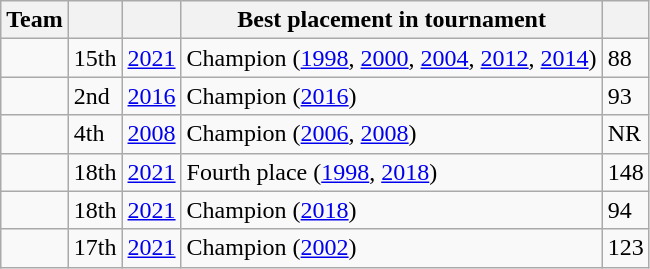<table class="wikitable sortable">
<tr>
<th>Team</th>
<th></th>
<th></th>
<th>Best placement in tournament</th>
<th></th>
</tr>
<tr>
<td></td>
<td>15th</td>
<td><a href='#'>2021</a></td>
<td>Champion (<a href='#'>1998</a>, <a href='#'>2000</a>, <a href='#'>2004</a>, <a href='#'>2012</a>, <a href='#'>2014</a>)</td>
<td>88</td>
</tr>
<tr>
<td></td>
<td>2nd</td>
<td><a href='#'>2016</a></td>
<td>Champion (<a href='#'>2016</a>)</td>
<td>93</td>
</tr>
<tr>
<td></td>
<td>4th</td>
<td><a href='#'>2008</a></td>
<td>Champion (<a href='#'>2006</a>, <a href='#'>2008</a>)</td>
<td>NR</td>
</tr>
<tr>
<td></td>
<td>18th</td>
<td><a href='#'>2021</a></td>
<td>Fourth place (<a href='#'>1998</a>, <a href='#'>2018</a>)</td>
<td>148</td>
</tr>
<tr>
<td></td>
<td>18th</td>
<td><a href='#'>2021</a></td>
<td>Champion (<a href='#'>2018</a>)</td>
<td>94</td>
</tr>
<tr>
<td></td>
<td>17th</td>
<td><a href='#'>2021</a></td>
<td>Champion (<a href='#'>2002</a>)</td>
<td>123</td>
</tr>
</table>
